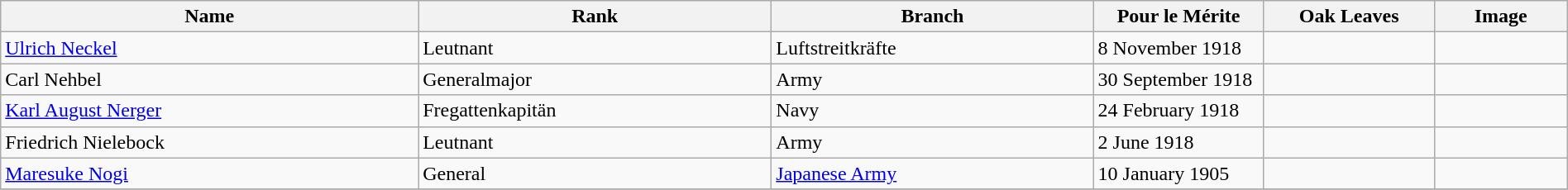<table class="wikitable" style="width:100%;">
<tr>
<th>Name</th>
<th>Rank</th>
<th>Branch</th>
<th width="130">Pour le Mérite</th>
<th width="130">Oak Leaves</th>
<th width="100">Image</th>
</tr>
<tr>
<td><a href='#'>Ulrich Neckel</a></td>
<td>Leutnant</td>
<td>Luftstreitkräfte</td>
<td>8 November 1918</td>
<td></td>
<td></td>
</tr>
<tr>
<td>Carl Nehbel</td>
<td>Generalmajor</td>
<td>Army</td>
<td>30 September 1918</td>
<td></td>
<td></td>
</tr>
<tr>
<td><a href='#'>Karl August Nerger</a></td>
<td>Fregattenkapitän</td>
<td>Navy</td>
<td>24 February 1918</td>
<td></td>
<td></td>
</tr>
<tr>
<td>Friedrich Nielebock</td>
<td>Leutnant</td>
<td>Army</td>
<td>2 June 1918</td>
<td></td>
<td></td>
</tr>
<tr>
<td><a href='#'>Maresuke Nogi</a></td>
<td>General</td>
<td><a href='#'>Japanese Army</a></td>
<td>10 January 1905</td>
<td></td>
<td></td>
</tr>
<tr>
</tr>
</table>
